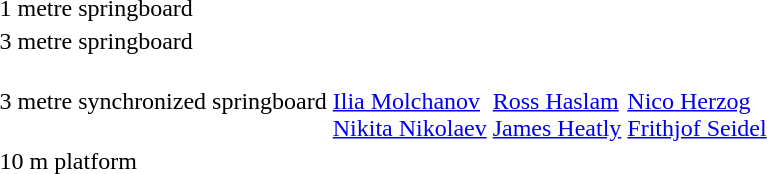<table>
<tr>
<td>1 metre springboard<br></td>
<td></td>
<td></td>
<td></td>
</tr>
<tr>
<td>3 metre springboard<br></td>
<td></td>
<td></td>
<td></td>
</tr>
<tr>
<td>3 metre synchronized springboard<br></td>
<td><br><a href='#'>Ilia Molchanov</a><br><a href='#'>Nikita Nikolaev</a></td>
<td><br><a href='#'>Ross Haslam</a><br><a href='#'>James Heatly</a></td>
<td><br><a href='#'>Nico Herzog</a><br><a href='#'>Frithjof Seidel</a></td>
</tr>
<tr>
<td>10 m platform<br></td>
<td></td>
<td></td>
<td></td>
</tr>
</table>
